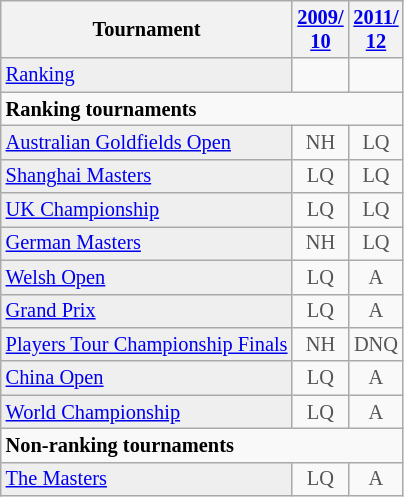<table class="wikitable" style="font-size:85%;">
<tr>
<th>Tournament</th>
<th><a href='#'>2009/<br>10</a></th>
<th><a href='#'>2011/<br>12</a></th>
</tr>
<tr>
<td style="background:#EFEFEF;"><a href='#'>Ranking</a></td>
<td align="center"></td>
<td align="center"></td>
</tr>
<tr>
<td colspan="10"><strong>Ranking tournaments</strong></td>
</tr>
<tr>
<td style="background:#EFEFEF;"><a href='#'>Australian Goldfields Open</a></td>
<td align="center" style="color:#555555;">NH</td>
<td align="center" style="color:#555555;">LQ</td>
</tr>
<tr>
<td style="background:#EFEFEF;"><a href='#'>Shanghai Masters</a></td>
<td align="center" style="color:#555555;">LQ</td>
<td align="center" style="color:#555555;">LQ</td>
</tr>
<tr>
<td style="background:#EFEFEF;"><a href='#'>UK Championship</a></td>
<td align="center" style="color:#555555;">LQ</td>
<td align="center" style="color:#555555;">LQ</td>
</tr>
<tr>
<td style="background:#EFEFEF;"><a href='#'>German Masters</a></td>
<td align="center" style="color:#555555;">NH</td>
<td align="center" style="color:#555555;">LQ</td>
</tr>
<tr>
<td style="background:#EFEFEF;"><a href='#'>Welsh Open</a></td>
<td align="center" style="color:#555555;">LQ</td>
<td align="center" style="color:#555555;">A</td>
</tr>
<tr>
<td style="background:#EFEFEF;"><a href='#'>Grand Prix</a></td>
<td align="center" style="color:#555555;">LQ</td>
<td align="center" style="color:#555555;">A</td>
</tr>
<tr>
<td style="background:#EFEFEF;"><a href='#'>Players Tour Championship Finals</a></td>
<td align="center" style="color:#555555;">NH</td>
<td align="center" style="color:#555555;">DNQ</td>
</tr>
<tr>
<td style="background:#EFEFEF;"><a href='#'>China Open</a></td>
<td align="center" style="color:#555555;">LQ</td>
<td align="center" style="color:#555555;">A</td>
</tr>
<tr>
<td style="background:#EFEFEF;"><a href='#'>World Championship</a></td>
<td align="center" style="color:#555555;">LQ</td>
<td align="center" style="color:#555555;">A</td>
</tr>
<tr>
<td colspan="10"><strong>Non-ranking tournaments</strong></td>
</tr>
<tr>
<td style="background:#EFEFEF;"><a href='#'>The Masters</a></td>
<td align="center" style="color:#555555;">LQ</td>
<td align="center" style="color:#555555;">A</td>
</tr>
</table>
